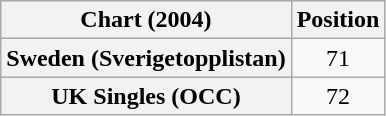<table class="wikitable plainrowheaders" style="text-align:center">
<tr>
<th scope="col">Chart (2004)</th>
<th scope="col">Position</th>
</tr>
<tr>
<th scope="row">Sweden (Sverigetopplistan)</th>
<td>71</td>
</tr>
<tr>
<th scope="row">UK Singles (OCC)</th>
<td>72</td>
</tr>
</table>
